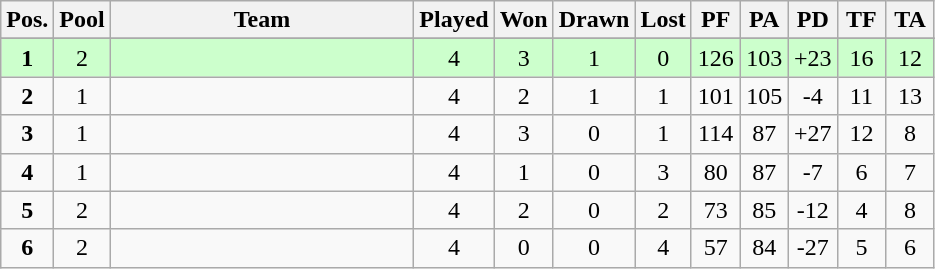<table class="wikitable" style="text-align: center;">
<tr>
<th bgcolor="#efefef" width="20">Pos.</th>
<th bgcolor="#efefef" width="25">Pool</th>
<th bgcolor="#efefef" width="195">Team</th>
<th bgcolor="#efefef" width="25">Played</th>
<th bgcolor="#efefef" width="25">Won</th>
<th bgcolor="#efefef" width="25">Drawn</th>
<th bgcolor="#efefef" width="25">Lost</th>
<th bgcolor="#efefef" width="25">PF</th>
<th bgcolor="#efefef" width="25">PA</th>
<th bgcolor="#efefef" width="25">PD</th>
<th bgcolor="#efefef" width="25">TF</th>
<th bgcolor="#efefef" width="25">TA</th>
</tr>
<tr>
</tr>
<tr align=center bgcolor="#ccffcc">
<td><strong>1</strong></td>
<td>2</td>
<td align=left></td>
<td>4</td>
<td>3</td>
<td>1</td>
<td>0</td>
<td>126</td>
<td>103</td>
<td>+23</td>
<td>16</td>
<td>12</td>
</tr>
<tr align=center>
<td><strong>2</strong></td>
<td>1</td>
<td align=left></td>
<td>4</td>
<td>2</td>
<td>1</td>
<td>1</td>
<td>101</td>
<td>105</td>
<td>-4</td>
<td>11</td>
<td>13</td>
</tr>
<tr align=center>
<td><strong>3</strong></td>
<td>1</td>
<td align=left></td>
<td>4</td>
<td>3</td>
<td>0</td>
<td>1</td>
<td>114</td>
<td>87</td>
<td>+27</td>
<td>12</td>
<td>8</td>
</tr>
<tr align=center>
<td><strong>4</strong></td>
<td>1</td>
<td align=left></td>
<td>4</td>
<td>1</td>
<td>0</td>
<td>3</td>
<td>80</td>
<td>87</td>
<td>-7</td>
<td>6</td>
<td>7</td>
</tr>
<tr align=center>
<td><strong>5</strong></td>
<td>2</td>
<td align=left></td>
<td>4</td>
<td>2</td>
<td>0</td>
<td>2</td>
<td>73</td>
<td>85</td>
<td>-12</td>
<td>4</td>
<td>8</td>
</tr>
<tr align=center>
<td><strong>6</strong></td>
<td>2</td>
<td align=left></td>
<td>4</td>
<td>0</td>
<td>0</td>
<td>4</td>
<td>57</td>
<td>84</td>
<td>-27</td>
<td>5</td>
<td>6</td>
</tr>
</table>
